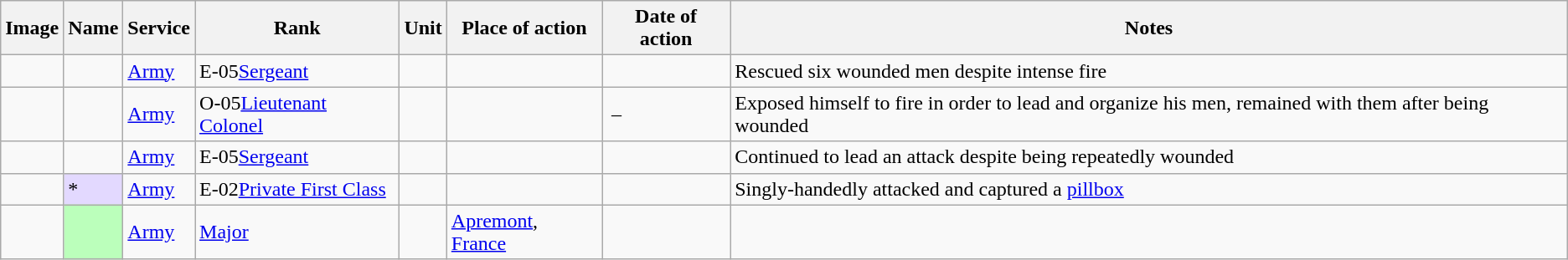<table class="wikitable sortable">
<tr>
<th class="unsortable">Image</th>
<th>Name</th>
<th>Service</th>
<th>Rank</th>
<th>Unit</th>
<th>Place of action</th>
<th>Date of action</th>
<th class="unsortable">Notes</th>
</tr>
<tr>
<td></td>
<td></td>
<td><a href='#'>Army</a></td>
<td><span>E-05</span><a href='#'>Sergeant</a></td>
<td></td>
<td></td>
<td></td>
<td>Rescued six wounded men despite intense fire</td>
</tr>
<tr>
<td></td>
<td></td>
<td><a href='#'>Army</a></td>
<td><span>O-05</span><a href='#'>Lieutenant Colonel</a></td>
<td></td>
<td></td>
<td> – </td>
<td>Exposed himself to fire in order to lead and organize his men, remained with them after being wounded</td>
</tr>
<tr>
<td></td>
<td></td>
<td><a href='#'>Army</a></td>
<td><span>E-05</span><a href='#'>Sergeant</a></td>
<td></td>
<td></td>
<td></td>
<td>Continued to lead an attack despite being repeatedly wounded</td>
</tr>
<tr>
<td></td>
<td style="background:#e3d9ff;">*</td>
<td><a href='#'>Army</a></td>
<td><span>E-02</span><a href='#'>Private First Class</a></td>
<td></td>
<td></td>
<td></td>
<td>Singly-handedly attacked and captured a <a href='#'>pillbox</a></td>
</tr>
<tr>
<td></td>
<td style="background:#bfb;"></td>
<td><a href='#'>Army</a></td>
<td><a href='#'>Major</a></td>
<td></td>
<td><a href='#'>Apremont</a>, <a href='#'>France</a></td>
<td></td>
<td></td>
</tr>
</table>
